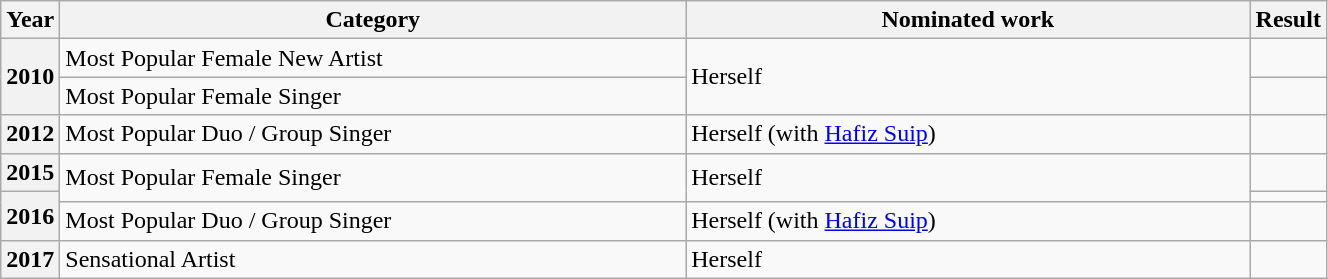<table class="wikitable plainrowheaders" style="width:70%;">
<tr>
<th scope="col" style="width:4%;">Year</th>
<th scope="col" style="width:50%;">Category</th>
<th scope="col" style="width:45%;">Nominated work</th>
<th scope="col" style="width:6%;">Result</th>
</tr>
<tr>
<th scope="row" rowspan="2">2010</th>
<td>Most Popular Female New Artist</td>
<td rowspan="2">Herself</td>
<td></td>
</tr>
<tr>
<td>Most Popular Female Singer</td>
<td></td>
</tr>
<tr>
<th scope="row">2012</th>
<td>Most Popular Duo / Group Singer</td>
<td>Herself (with <a href='#'>Hafiz Suip</a>)</td>
<td></td>
</tr>
<tr>
<th scope="row">2015</th>
<td rowspan="2">Most Popular Female Singer</td>
<td rowspan="2">Herself</td>
<td></td>
</tr>
<tr>
<th scope="row" rowspan="2">2016</th>
<td></td>
</tr>
<tr>
<td>Most Popular Duo / Group Singer</td>
<td>Herself (with <a href='#'>Hafiz Suip</a>)</td>
<td></td>
</tr>
<tr>
<th scope="row">2017</th>
<td>Sensational Artist</td>
<td>Herself</td>
<td></td>
</tr>
</table>
